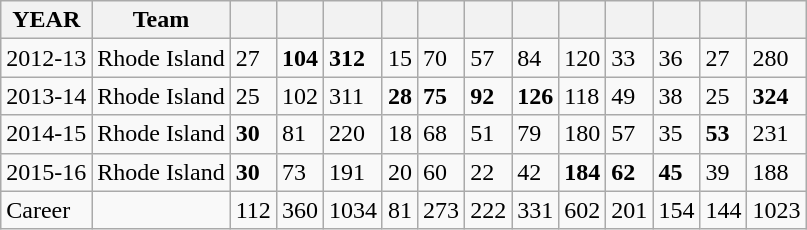<table class="wikitable">
<tr>
<th>YEAR</th>
<th>Team</th>
<th></th>
<th></th>
<th></th>
<th></th>
<th></th>
<th></th>
<th></th>
<th></th>
<th></th>
<th></th>
<th></th>
<th></th>
</tr>
<tr>
<td>2012-13</td>
<td>Rhode Island</td>
<td>27</td>
<td><strong>104</strong></td>
<td><strong>312</strong></td>
<td>15</td>
<td>70</td>
<td>57</td>
<td>84</td>
<td>120</td>
<td>33</td>
<td>36</td>
<td>27</td>
<td>280</td>
</tr>
<tr>
<td>2013-14</td>
<td>Rhode Island</td>
<td>25</td>
<td>102</td>
<td>311</td>
<td><strong>28</strong></td>
<td><strong>75</strong></td>
<td><strong>92</strong></td>
<td><strong>126</strong></td>
<td>118</td>
<td>49</td>
<td>38</td>
<td>25</td>
<td><strong>324</strong></td>
</tr>
<tr>
<td>2014-15</td>
<td>Rhode Island</td>
<td><strong>30</strong></td>
<td>81</td>
<td>220</td>
<td>18</td>
<td>68</td>
<td>51</td>
<td>79</td>
<td>180</td>
<td>57</td>
<td>35</td>
<td><strong>53</strong></td>
<td>231</td>
</tr>
<tr>
<td>2015-16</td>
<td>Rhode Island</td>
<td><strong>30</strong></td>
<td>73</td>
<td>191</td>
<td>20</td>
<td>60</td>
<td>22</td>
<td>42</td>
<td><strong>184</strong></td>
<td><strong>62</strong></td>
<td><strong>45</strong></td>
<td>39</td>
<td>188</td>
</tr>
<tr>
<td>Career</td>
<td></td>
<td>112</td>
<td>360</td>
<td>1034</td>
<td>81</td>
<td>273</td>
<td>222</td>
<td>331</td>
<td>602</td>
<td>201</td>
<td>154</td>
<td>144</td>
<td>1023</td>
</tr>
</table>
